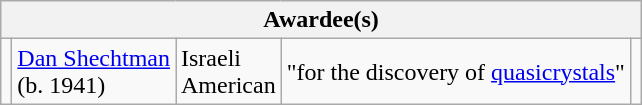<table class="wikitable">
<tr>
<th colspan="5">Awardee(s)</th>
</tr>
<tr>
<td></td>
<td><a href='#'>Dan Shechtman</a><br>(b. 1941)</td>
<td> Israeli<br> American</td>
<td>"for the discovery of <a href='#'>quasicrystals</a>"</td>
<td></td>
</tr>
</table>
